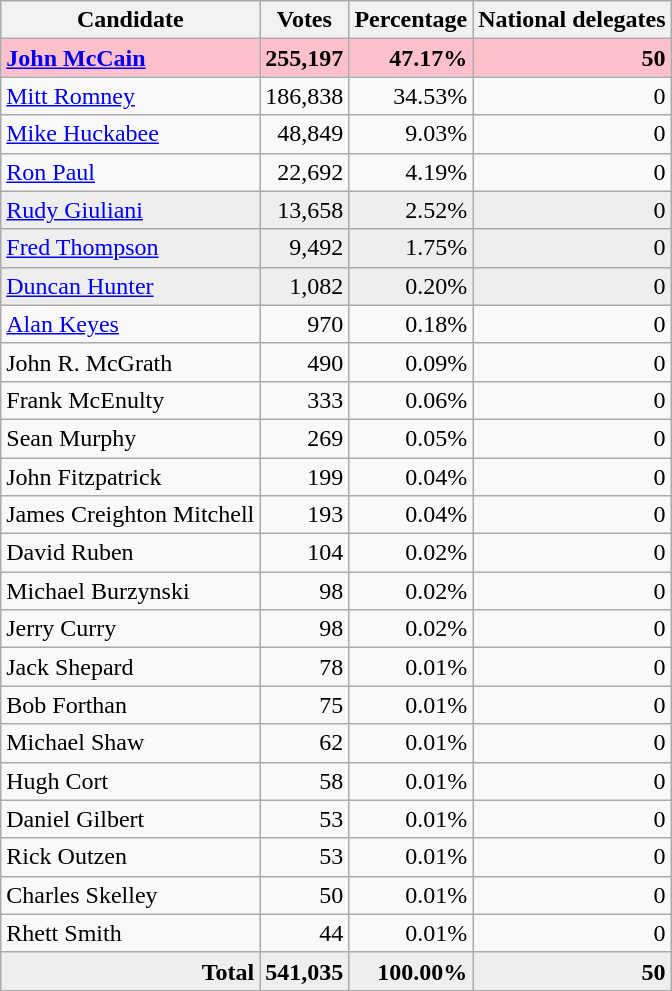<table class="wikitable" style="text-align:right;">
<tr>
<th>Candidate</th>
<th>Votes</th>
<th>Percentage</th>
<th>National delegates</th>
</tr>
<tr style="background:pink;">
<td style="text-align:left;"><strong><a href='#'>John McCain</a></strong></td>
<td><strong>255,197</strong></td>
<td><strong>47.17%</strong></td>
<td><strong>50</strong></td>
</tr>
<tr>
<td style="text-align:left;"><a href='#'>Mitt Romney</a></td>
<td>186,838</td>
<td>34.53%</td>
<td>0</td>
</tr>
<tr>
<td style="text-align:left;"><a href='#'>Mike Huckabee</a></td>
<td>48,849</td>
<td>9.03%</td>
<td>0</td>
</tr>
<tr>
<td style="text-align:left;"><a href='#'>Ron Paul</a></td>
<td>22,692</td>
<td>4.19%</td>
<td>0</td>
</tr>
<tr style="background:#eee;">
<td style="text-align:left;"><a href='#'>Rudy Giuliani</a></td>
<td>13,658</td>
<td>2.52%</td>
<td>0</td>
</tr>
<tr style="background:#eee;">
<td style="text-align:left;"><a href='#'>Fred Thompson</a></td>
<td>9,492</td>
<td>1.75%</td>
<td>0</td>
</tr>
<tr style="background:#eee;">
<td style="text-align:left;"><a href='#'>Duncan Hunter</a></td>
<td>1,082</td>
<td>0.20%</td>
<td>0</td>
</tr>
<tr>
<td style="text-align:left;"><a href='#'>Alan Keyes</a></td>
<td>970</td>
<td>0.18%</td>
<td>0</td>
</tr>
<tr>
<td style="text-align:left;">John R. McGrath</td>
<td>490</td>
<td>0.09%</td>
<td>0</td>
</tr>
<tr>
<td style="text-align:left;">Frank McEnulty</td>
<td>333</td>
<td>0.06%</td>
<td>0</td>
</tr>
<tr>
<td style="text-align:left;">Sean Murphy</td>
<td>269</td>
<td>0.05%</td>
<td>0</td>
</tr>
<tr>
<td style="text-align:left;">John Fitzpatrick</td>
<td>199</td>
<td>0.04%</td>
<td>0</td>
</tr>
<tr>
<td style="text-align:left;">James Creighton Mitchell</td>
<td>193</td>
<td>0.04%</td>
<td>0</td>
</tr>
<tr>
<td style="text-align:left;">David Ruben</td>
<td>104</td>
<td>0.02%</td>
<td>0</td>
</tr>
<tr>
<td style="text-align:left;">Michael Burzynski</td>
<td>98</td>
<td>0.02%</td>
<td>0</td>
</tr>
<tr>
<td style="text-align:left;">Jerry Curry</td>
<td>98</td>
<td>0.02%</td>
<td>0</td>
</tr>
<tr>
<td style="text-align:left;">Jack Shepard</td>
<td>78</td>
<td>0.01%</td>
<td>0</td>
</tr>
<tr>
<td style="text-align:left;">Bob Forthan</td>
<td>75</td>
<td>0.01%</td>
<td>0</td>
</tr>
<tr>
<td style="text-align:left;">Michael Shaw</td>
<td>62</td>
<td>0.01%</td>
<td>0</td>
</tr>
<tr>
<td style="text-align:left;">Hugh Cort</td>
<td>58</td>
<td>0.01%</td>
<td>0</td>
</tr>
<tr>
<td style="text-align:left;">Daniel Gilbert</td>
<td>53</td>
<td>0.01%</td>
<td>0</td>
</tr>
<tr>
<td style="text-align:left;">Rick Outzen</td>
<td>53</td>
<td>0.01%</td>
<td>0</td>
</tr>
<tr>
<td style="text-align:left;">Charles Skelley</td>
<td>50</td>
<td>0.01%</td>
<td>0</td>
</tr>
<tr>
<td style="text-align:left;">Rhett Smith</td>
<td>44</td>
<td>0.01%</td>
<td>0</td>
</tr>
<tr style="background:#eee;">
<td><strong>Total</strong></td>
<td><strong>541,035</strong></td>
<td><strong>100.00%</strong></td>
<td><strong>50</strong></td>
</tr>
</table>
